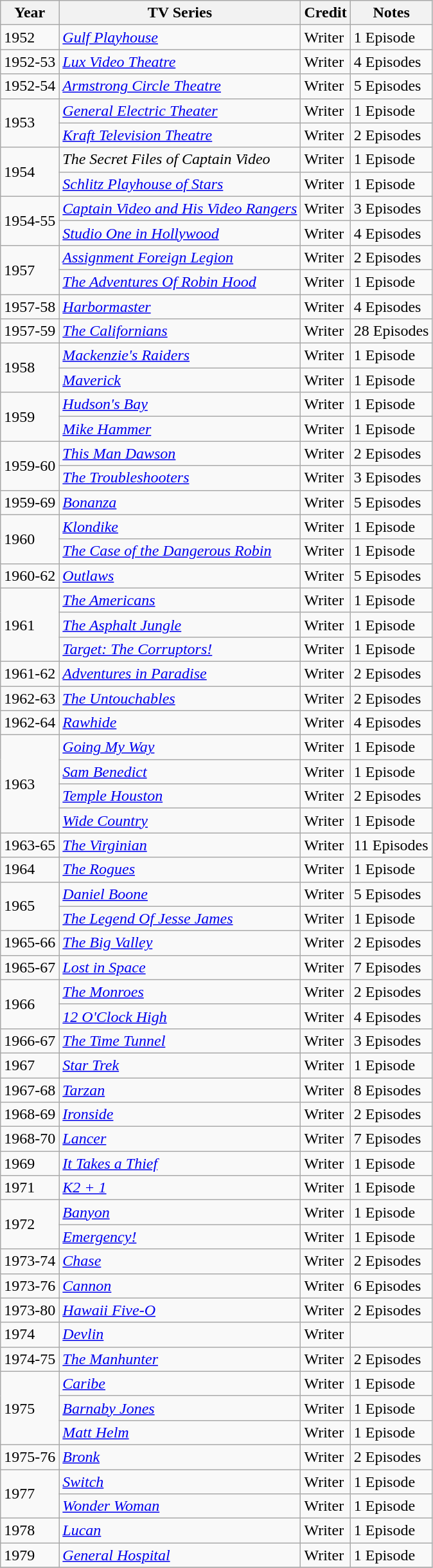<table class="wikitable">
<tr>
<th>Year</th>
<th>TV Series</th>
<th>Credit</th>
<th>Notes</th>
</tr>
<tr>
<td>1952</td>
<td><em><a href='#'>Gulf Playhouse</a></em></td>
<td>Writer</td>
<td>1 Episode</td>
</tr>
<tr>
<td>1952-53</td>
<td><em><a href='#'>Lux Video Theatre</a></em></td>
<td>Writer</td>
<td>4 Episodes</td>
</tr>
<tr>
<td>1952-54</td>
<td><em><a href='#'>Armstrong Circle Theatre</a></em></td>
<td>Writer</td>
<td>5 Episodes</td>
</tr>
<tr>
<td rowspan=2>1953</td>
<td><em><a href='#'>General Electric Theater</a></em></td>
<td>Writer</td>
<td>1 Episode</td>
</tr>
<tr>
<td><em><a href='#'>Kraft Television Theatre</a></em></td>
<td>Writer</td>
<td>2 Episodes</td>
</tr>
<tr>
<td rowspan=2>1954</td>
<td><em>The Secret Files of Captain Video</em></td>
<td>Writer</td>
<td>1 Episode</td>
</tr>
<tr>
<td><em><a href='#'>Schlitz Playhouse of Stars</a></em></td>
<td>Writer</td>
<td>1 Episode</td>
</tr>
<tr>
<td rowspan=2>1954-55</td>
<td><em><a href='#'>Captain Video and His Video Rangers</a></em></td>
<td>Writer</td>
<td>3 Episodes</td>
</tr>
<tr>
<td><em><a href='#'>Studio One in Hollywood</a></em></td>
<td>Writer</td>
<td>4 Episodes</td>
</tr>
<tr>
<td rowspan=2>1957</td>
<td><em><a href='#'>Assignment Foreign Legion</a></em></td>
<td>Writer</td>
<td>2 Episodes</td>
</tr>
<tr>
<td><em><a href='#'>The Adventures Of Robin Hood</a></em></td>
<td>Writer</td>
<td>1 Episode</td>
</tr>
<tr>
<td>1957-58</td>
<td><em><a href='#'>Harbormaster</a></em></td>
<td>Writer</td>
<td>4 Episodes</td>
</tr>
<tr>
<td>1957-59</td>
<td><em><a href='#'>The Californians</a></em></td>
<td>Writer</td>
<td>28 Episodes</td>
</tr>
<tr>
<td rowspan=2>1958</td>
<td><em><a href='#'>Mackenzie's Raiders</a></em></td>
<td>Writer</td>
<td>1 Episode</td>
</tr>
<tr>
<td><em><a href='#'>Maverick</a></em></td>
<td>Writer</td>
<td>1 Episode</td>
</tr>
<tr>
<td rowspan=2>1959</td>
<td><em><a href='#'>Hudson's Bay</a></em></td>
<td>Writer</td>
<td>1 Episode</td>
</tr>
<tr>
<td><em><a href='#'>Mike Hammer</a></em></td>
<td>Writer</td>
<td>1 Episode</td>
</tr>
<tr>
<td rowspan=2>1959-60</td>
<td><em><a href='#'>This Man Dawson</a></em></td>
<td>Writer</td>
<td>2 Episodes</td>
</tr>
<tr>
<td><em><a href='#'>The Troubleshooters</a></em></td>
<td>Writer</td>
<td>3 Episodes</td>
</tr>
<tr>
<td>1959-69</td>
<td><em><a href='#'>Bonanza</a></em></td>
<td>Writer</td>
<td>5 Episodes</td>
</tr>
<tr>
<td rowspan=2>1960</td>
<td><em><a href='#'>Klondike</a></em></td>
<td>Writer</td>
<td>1 Episode</td>
</tr>
<tr>
<td><em><a href='#'>The Case of the Dangerous Robin</a></em></td>
<td>Writer</td>
<td>1 Episode</td>
</tr>
<tr>
<td>1960-62</td>
<td><em><a href='#'>Outlaws</a></em></td>
<td>Writer</td>
<td>5 Episodes</td>
</tr>
<tr>
<td rowspan=3>1961</td>
<td><em><a href='#'>The Americans</a></em></td>
<td>Writer</td>
<td>1 Episode</td>
</tr>
<tr>
<td><em><a href='#'>The Asphalt Jungle</a></em></td>
<td>Writer</td>
<td>1 Episode</td>
</tr>
<tr>
<td><em><a href='#'>Target: The Corruptors!</a></em></td>
<td>Writer</td>
<td>1 Episode</td>
</tr>
<tr>
<td>1961-62</td>
<td><em><a href='#'>Adventures in Paradise</a></em></td>
<td>Writer</td>
<td>2 Episodes</td>
</tr>
<tr>
<td>1962-63</td>
<td><em><a href='#'>The Untouchables</a></em></td>
<td>Writer</td>
<td>2 Episodes</td>
</tr>
<tr>
<td>1962-64</td>
<td><em><a href='#'>Rawhide</a></em></td>
<td>Writer</td>
<td>4 Episodes</td>
</tr>
<tr>
<td rowspan=4>1963</td>
<td><em><a href='#'>Going My Way</a></em></td>
<td>Writer</td>
<td>1 Episode</td>
</tr>
<tr>
<td><em><a href='#'>Sam Benedict</a></em></td>
<td>Writer</td>
<td>1 Episode</td>
</tr>
<tr>
<td><em><a href='#'>Temple Houston</a></em></td>
<td>Writer</td>
<td>2 Episodes</td>
</tr>
<tr>
<td><em><a href='#'>Wide Country</a></em></td>
<td>Writer</td>
<td>1 Episode</td>
</tr>
<tr>
<td>1963-65</td>
<td><em><a href='#'>The Virginian</a></em></td>
<td>Writer</td>
<td>11 Episodes</td>
</tr>
<tr>
<td>1964</td>
<td><em><a href='#'>The Rogues</a></em></td>
<td>Writer</td>
<td>1 Episode</td>
</tr>
<tr>
<td rowspan=2>1965</td>
<td><em><a href='#'>Daniel Boone</a></em></td>
<td>Writer</td>
<td>5 Episodes</td>
</tr>
<tr>
<td><em><a href='#'>The Legend Of Jesse James</a></em></td>
<td>Writer</td>
<td>1 Episode</td>
</tr>
<tr>
<td>1965-66</td>
<td><em><a href='#'>The Big Valley</a></em></td>
<td>Writer</td>
<td>2 Episodes</td>
</tr>
<tr>
<td>1965-67</td>
<td><em><a href='#'>Lost in Space</a></em></td>
<td>Writer</td>
<td>7 Episodes</td>
</tr>
<tr>
<td rowspan=2>1966</td>
<td><em><a href='#'>The Monroes</a></em></td>
<td>Writer</td>
<td>2 Episodes</td>
</tr>
<tr>
<td><em><a href='#'>12 O'Clock High</a></em></td>
<td>Writer</td>
<td>4 Episodes</td>
</tr>
<tr>
<td>1966-67</td>
<td><em><a href='#'>The Time Tunnel</a></em></td>
<td>Writer</td>
<td>3 Episodes</td>
</tr>
<tr>
<td>1967</td>
<td><em><a href='#'>Star Trek</a></em></td>
<td>Writer</td>
<td>1 Episode</td>
</tr>
<tr>
<td>1967-68</td>
<td><em><a href='#'>Tarzan</a></em></td>
<td>Writer</td>
<td>8 Episodes</td>
</tr>
<tr>
<td>1968-69</td>
<td><em><a href='#'>Ironside</a></em></td>
<td>Writer</td>
<td>2 Episodes</td>
</tr>
<tr>
<td>1968-70</td>
<td><em><a href='#'>Lancer</a></em></td>
<td>Writer</td>
<td>7 Episodes</td>
</tr>
<tr>
<td>1969</td>
<td><em><a href='#'>It Takes a Thief</a></em></td>
<td>Writer</td>
<td>1 Episode</td>
</tr>
<tr>
<td>1971</td>
<td><em><a href='#'>K2 + 1</a></em></td>
<td>Writer</td>
<td>1 Episode</td>
</tr>
<tr>
<td rowspan=2>1972</td>
<td><em><a href='#'>Banyon</a></em></td>
<td>Writer</td>
<td>1 Episode</td>
</tr>
<tr>
<td><em><a href='#'>Emergency!</a></em></td>
<td>Writer</td>
<td>1 Episode</td>
</tr>
<tr>
<td>1973-74</td>
<td><em><a href='#'>Chase</a></em></td>
<td>Writer</td>
<td>2 Episodes</td>
</tr>
<tr>
<td>1973-76</td>
<td><em><a href='#'>Cannon</a></em></td>
<td>Writer</td>
<td>6 Episodes</td>
</tr>
<tr>
<td>1973-80</td>
<td><em><a href='#'>Hawaii Five-O</a></em></td>
<td>Writer</td>
<td>2 Episodes</td>
</tr>
<tr>
<td>1974</td>
<td><em><a href='#'>Devlin</a></em></td>
<td>Writer</td>
<td></td>
</tr>
<tr>
<td>1974-75</td>
<td><em><a href='#'>The Manhunter</a></em></td>
<td>Writer</td>
<td>2 Episodes</td>
</tr>
<tr>
<td rowspan=3>1975</td>
<td><em><a href='#'>Caribe</a></em></td>
<td>Writer</td>
<td>1 Episode</td>
</tr>
<tr>
<td><em><a href='#'>Barnaby Jones</a></em></td>
<td>Writer</td>
<td>1 Episode</td>
</tr>
<tr>
<td><em><a href='#'>Matt Helm</a></em></td>
<td>Writer</td>
<td>1 Episode</td>
</tr>
<tr>
<td>1975-76</td>
<td><em><a href='#'>Bronk</a></em></td>
<td>Writer</td>
<td>2 Episodes</td>
</tr>
<tr>
<td rowspan=2>1977</td>
<td><em><a href='#'>Switch</a></em></td>
<td>Writer</td>
<td>1 Episode</td>
</tr>
<tr>
<td><em><a href='#'>Wonder Woman</a></em></td>
<td>Writer</td>
<td>1 Episode</td>
</tr>
<tr>
<td>1978</td>
<td><em><a href='#'>Lucan</a></em></td>
<td>Writer</td>
<td>1 Episode</td>
</tr>
<tr>
<td>1979</td>
<td><em><a href='#'>General Hospital</a></em></td>
<td>Writer</td>
<td>1 Episode</td>
</tr>
<tr>
</tr>
</table>
